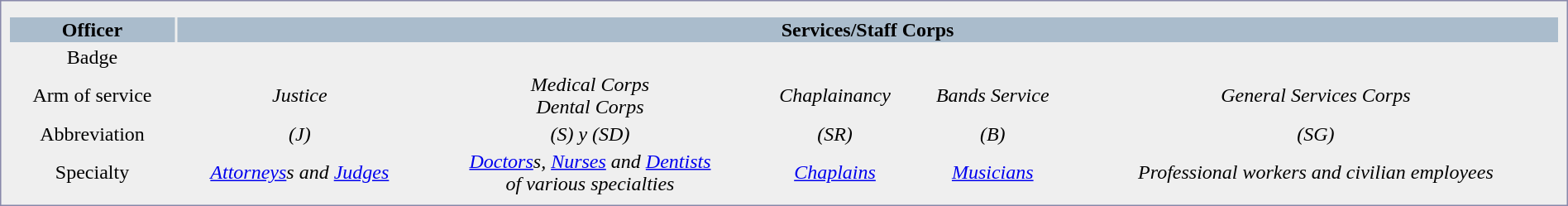<table style="border:1px solid #8888aa; background-color:#efefef; padding:5px; font-size:100%; margin: 0px 12px 12px 0px;width:100%">
<tr>
</tr>
<tr bgcolor="#aabccc">
</tr>
<tr>
</tr>
<tr bgcolor="#aabccc">
<th>Officer</th>
<th colspan=5>Services/Staff Corps</th>
</tr>
<tr align=center>
<td>Badge</td>
<td align="center"></td>
<td align="center"></td>
<td align="center"></td>
<td align="center"></td>
<td align="center"></td>
</tr>
<tr align="center">
<td>Arm of service</td>
<td><em>Justice</em></td>
<td><em>Medical Corps</em><br><em>Dental Corps</em></td>
<td><em>Chaplainancy</em></td>
<td><em>Bands Service</em></td>
<td><em>General Services Corps</em></td>
</tr>
<tr align="center">
<td>Abbreviation</td>
<td><em>(J)</em></td>
<td><em>(S) y (SD)</em></td>
<td><em>(SR)</em></td>
<td><em>(B)</em></td>
<td><em>(SG)</em></td>
</tr>
<tr align="center">
<td>Specialty</td>
<td><em><a href='#'>Attorneys</a>s and <a href='#'>Judges</a></em></td>
<td><em><a href='#'>Doctors</a>s, <a href='#'>Nurses</a> and <a href='#'>Dentists</a> <br>of various specialties<br></em></td>
<td><em><a href='#'>Chaplains</a></em></td>
<td><em><a href='#'>Musicians</a></em></td>
<td><em>Professional workers and civilian employees</em></td>
</tr>
</table>
